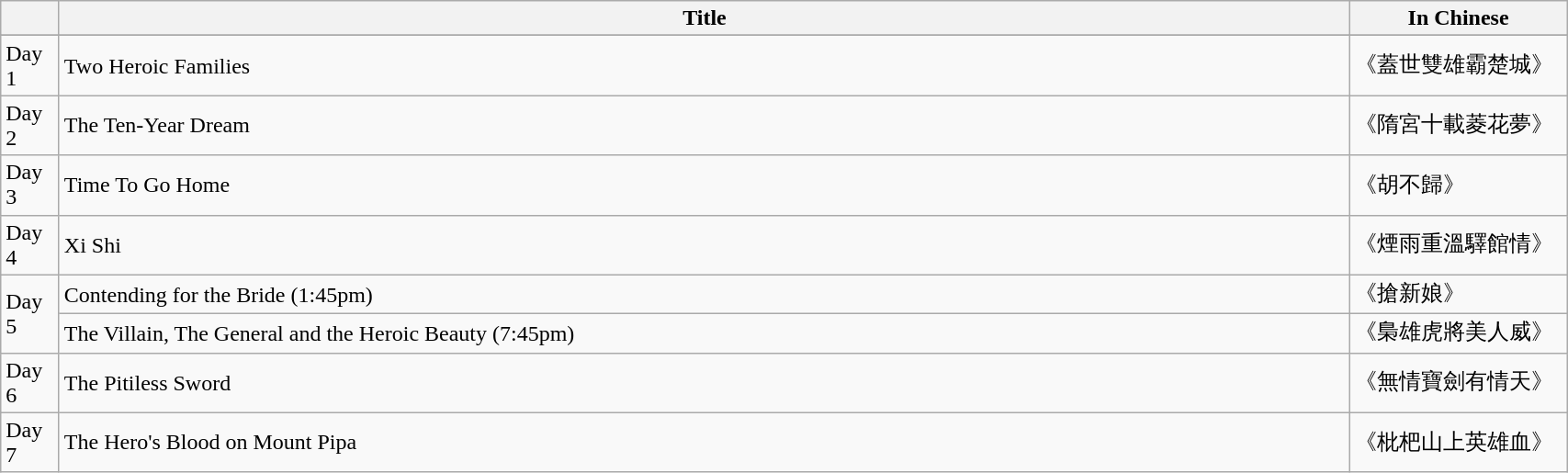<table class="wikitable" width="90%">
<tr>
<th width="35"></th>
<th>Title</th>
<th width="150">In Chinese</th>
</tr>
<tr>
</tr>
<tr>
<td>Day 1</td>
<td>Two Heroic Families</td>
<td>《蓋世雙雄霸楚城》</td>
</tr>
<tr>
<td>Day 2</td>
<td>The Ten-Year Dream</td>
<td>《隋宮十載菱花夢》</td>
</tr>
<tr>
<td>Day 3</td>
<td>Time To Go Home</td>
<td>《胡不歸》</td>
</tr>
<tr>
<td>Day 4</td>
<td>Xi Shi</td>
<td>《煙雨重溫驛館情》</td>
</tr>
<tr>
<td rowspan="2">Day 5</td>
<td>Contending for the Bride (1:45pm)</td>
<td>《搶新娘》</td>
</tr>
<tr>
<td>The Villain, The General and the Heroic Beauty (7:45pm)</td>
<td>《梟雄虎將美⼈威》</td>
</tr>
<tr>
<td>Day 6</td>
<td>The Pitiless Sword</td>
<td>《無情寶劍有情天》</td>
</tr>
<tr>
<td>Day 7</td>
<td>The Hero's Blood on Mount Pipa</td>
<td>《枇杷山上英雄血》</td>
</tr>
</table>
